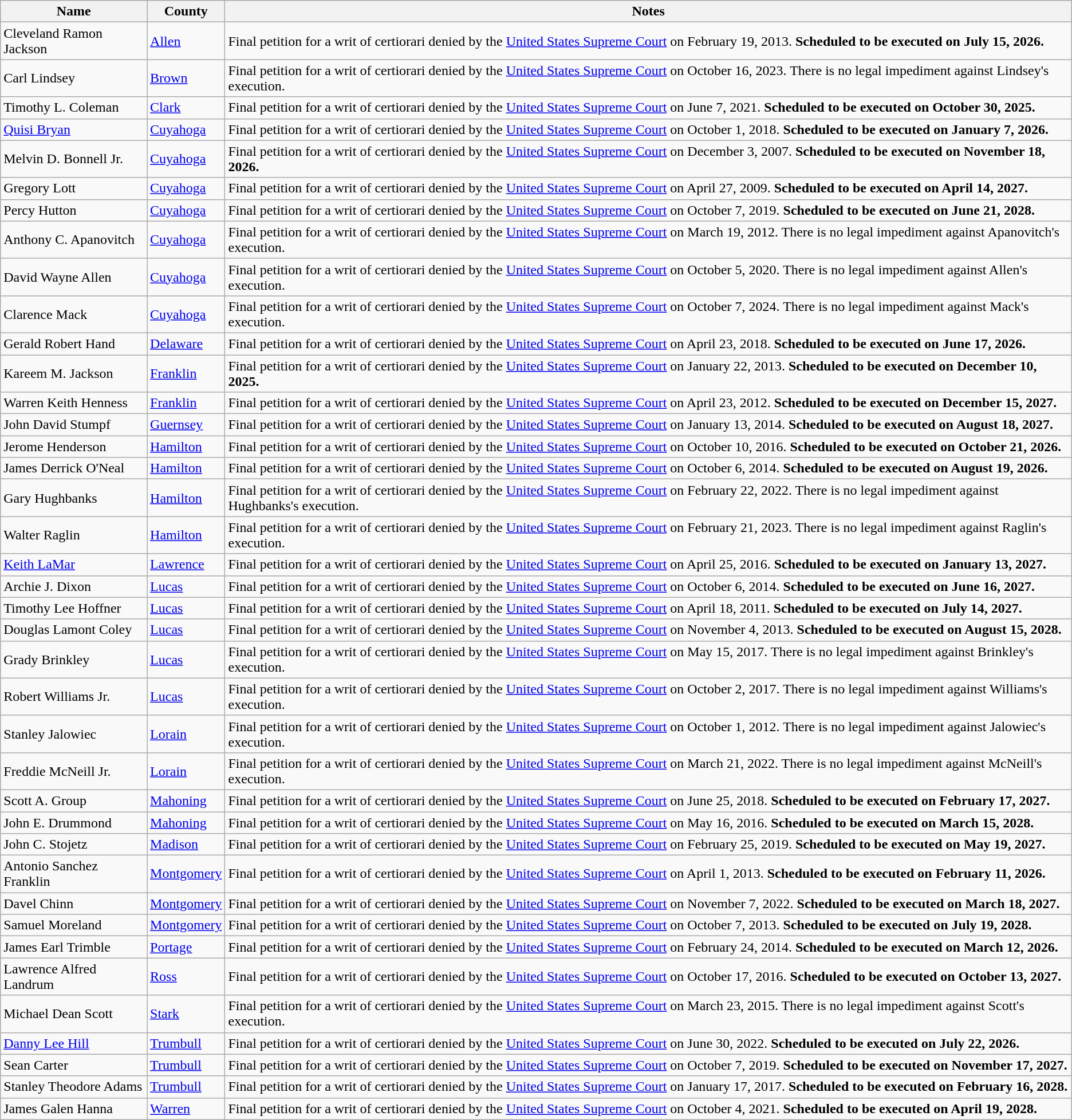<table class="wikitable sortable">
<tr>
<th>Name</th>
<th>County</th>
<th>Notes</th>
</tr>
<tr>
<td>Cleveland Ramon Jackson</td>
<td><a href='#'>Allen</a></td>
<td>Final petition for a writ of certiorari denied by the <a href='#'>United States Supreme Court</a> on February 19, 2013. <strong>Scheduled to be executed on July 15, 2026.</strong></td>
</tr>
<tr>
<td>Carl Lindsey</td>
<td><a href='#'>Brown</a></td>
<td>Final petition for a writ of certiorari denied by the <a href='#'>United States Supreme Court</a> on October 16, 2023. There is no legal impediment against Lindsey's execution.</td>
</tr>
<tr>
<td>Timothy L. Coleman</td>
<td><a href='#'>Clark</a></td>
<td>Final petition for a writ of certiorari denied by the <a href='#'>United States Supreme Court</a> on June 7, 2021. <strong>Scheduled to be executed on October 30, 2025.</strong></td>
</tr>
<tr>
<td><a href='#'>Quisi Bryan</a></td>
<td><a href='#'>Cuyahoga</a></td>
<td>Final petition for a writ of certiorari denied by the <a href='#'>United States Supreme Court</a> on October 1, 2018. <strong>Scheduled to be executed on January 7, 2026.</strong></td>
</tr>
<tr>
<td>Melvin D. Bonnell Jr.</td>
<td><a href='#'>Cuyahoga</a></td>
<td>Final petition for a writ of certiorari denied by the <a href='#'>United States Supreme Court</a> on December 3, 2007. <strong>Scheduled to be executed on November 18, 2026.</strong></td>
</tr>
<tr>
<td>Gregory Lott</td>
<td><a href='#'>Cuyahoga</a></td>
<td>Final petition for a writ of certiorari denied by the <a href='#'>United States Supreme Court</a> on April 27, 2009. <strong>Scheduled to be executed on April 14, 2027.</strong></td>
</tr>
<tr>
<td>Percy Hutton</td>
<td><a href='#'>Cuyahoga</a></td>
<td>Final petition for a writ of certiorari denied by the <a href='#'>United States Supreme Court</a> on October 7, 2019. <strong>Scheduled to be executed on June 21, 2028.</strong></td>
</tr>
<tr>
<td>Anthony C. Apanovitch</td>
<td><a href='#'>Cuyahoga</a></td>
<td>Final petition for a writ of certiorari denied by the <a href='#'>United States Supreme Court</a> on March 19, 2012. There is no legal impediment against Apanovitch's execution.</td>
</tr>
<tr>
<td>David Wayne Allen</td>
<td><a href='#'>Cuyahoga</a></td>
<td>Final petition for a writ of certiorari denied by the <a href='#'>United States Supreme Court</a> on October 5, 2020. There is no legal impediment against Allen's execution.</td>
</tr>
<tr>
<td>Clarence Mack</td>
<td><a href='#'>Cuyahoga</a></td>
<td>Final petition for a writ of certiorari denied by the <a href='#'>United States Supreme Court</a> on October 7, 2024. There is no legal impediment against Mack's execution.</td>
</tr>
<tr>
<td>Gerald Robert Hand</td>
<td><a href='#'>Delaware</a></td>
<td>Final petition for a writ of certiorari denied by the <a href='#'>United States Supreme Court</a> on April 23, 2018. <strong>Scheduled to be executed on June 17, 2026.</strong></td>
</tr>
<tr>
<td>Kareem M. Jackson</td>
<td><a href='#'>Franklin</a></td>
<td>Final petition for a writ of certiorari denied by the <a href='#'>United States Supreme Court</a> on January 22, 2013. <strong>Scheduled to be executed on December 10, 2025.</strong></td>
</tr>
<tr>
<td>Warren Keith Henness</td>
<td><a href='#'>Franklin</a></td>
<td>Final petition for a writ of certiorari denied by the <a href='#'>United States Supreme Court</a> on April 23, 2012. <strong>Scheduled to be executed on December 15, 2027.</strong></td>
</tr>
<tr>
<td>John David Stumpf</td>
<td><a href='#'>Guernsey</a></td>
<td>Final petition for a writ of certiorari denied by the <a href='#'>United States Supreme Court</a> on January 13, 2014. <strong>Scheduled to be executed on August 18, 2027.</strong></td>
</tr>
<tr>
<td>Jerome Henderson</td>
<td><a href='#'>Hamilton</a></td>
<td>Final petition for a writ of certiorari denied by the <a href='#'>United States Supreme Court</a> on October 10, 2016. <strong>Scheduled to be executed on October 21, 2026.</strong></td>
</tr>
<tr>
<td>James Derrick O'Neal</td>
<td><a href='#'>Hamilton</a></td>
<td>Final petition for a writ of certiorari denied by the <a href='#'>United States Supreme Court</a> on October 6, 2014. <strong>Scheduled to be executed on August 19, 2026.</strong></td>
</tr>
<tr>
<td>Gary Hughbanks</td>
<td><a href='#'>Hamilton</a></td>
<td>Final petition for a writ of certiorari denied by the <a href='#'>United States Supreme Court</a> on February 22, 2022. There is no legal impediment against Hughbanks's execution.</td>
</tr>
<tr>
<td>Walter Raglin</td>
<td><a href='#'>Hamilton</a></td>
<td>Final petition for a writ of certiorari denied by the <a href='#'>United States Supreme Court</a> on February 21, 2023. There is no legal impediment against Raglin's execution.</td>
</tr>
<tr>
<td><a href='#'>Keith LaMar</a></td>
<td><a href='#'>Lawrence</a></td>
<td>Final petition for a writ of certiorari denied by the <a href='#'>United States Supreme Court</a> on April 25, 2016. <strong>Scheduled to be executed on January 13, 2027.</strong></td>
</tr>
<tr>
<td>Archie J. Dixon</td>
<td><a href='#'>Lucas</a></td>
<td>Final petition for a writ of certiorari denied by the <a href='#'>United States Supreme Court</a> on October 6, 2014. <strong>Scheduled to be executed on June 16, 2027.</strong></td>
</tr>
<tr>
<td>Timothy Lee Hoffner</td>
<td><a href='#'>Lucas</a></td>
<td>Final petition for a writ of certiorari denied by the <a href='#'>United States Supreme Court</a> on April 18, 2011. <strong>Scheduled to be executed on July 14, 2027.</strong></td>
</tr>
<tr>
<td>Douglas Lamont Coley</td>
<td><a href='#'>Lucas</a></td>
<td>Final petition for a writ of certiorari denied by the <a href='#'>United States Supreme Court</a> on November 4, 2013. <strong>Scheduled to be executed on August 15, 2028.</strong></td>
</tr>
<tr>
<td>Grady Brinkley</td>
<td><a href='#'>Lucas</a></td>
<td>Final petition for a writ of certiorari denied by the <a href='#'>United States Supreme Court</a> on May 15, 2017. There is no legal impediment against Brinkley's execution.</td>
</tr>
<tr>
<td>Robert Williams Jr.</td>
<td><a href='#'>Lucas</a></td>
<td>Final petition for a writ of certiorari denied by the <a href='#'>United States Supreme Court</a> on October 2, 2017. There is no legal impediment against Williams's execution.</td>
</tr>
<tr>
<td>Stanley Jalowiec</td>
<td><a href='#'>Lorain</a></td>
<td>Final petition for a writ of certiorari denied by the <a href='#'>United States Supreme Court</a> on October 1, 2012. There is no legal impediment against Jalowiec's execution.</td>
</tr>
<tr>
<td>Freddie McNeill Jr.</td>
<td><a href='#'>Lorain</a></td>
<td>Final petition for a writ of certiorari denied by the <a href='#'>United States Supreme Court</a> on March 21, 2022. There is no legal impediment against McNeill's execution.</td>
</tr>
<tr>
<td>Scott A. Group</td>
<td><a href='#'>Mahoning</a></td>
<td>Final petition for a writ of certiorari denied by the <a href='#'>United States Supreme Court</a> on June 25, 2018. <strong>Scheduled to be executed on February 17, 2027.</strong></td>
</tr>
<tr>
<td>John E. Drummond</td>
<td><a href='#'>Mahoning</a></td>
<td>Final petition for a writ of certiorari denied by the <a href='#'>United States Supreme Court</a> on May 16, 2016. <strong>Scheduled to be executed on March 15, 2028.</strong></td>
</tr>
<tr>
<td>John C. Stojetz</td>
<td><a href='#'>Madison</a></td>
<td>Final petition for a writ of certiorari denied by the <a href='#'>United States Supreme Court</a> on February 25, 2019. <strong>Scheduled to be executed on May 19, 2027.</strong></td>
</tr>
<tr>
<td>Antonio Sanchez Franklin</td>
<td><a href='#'>Montgomery</a></td>
<td>Final petition for a writ of certiorari denied by the <a href='#'>United States Supreme Court</a> on April 1, 2013. <strong>Scheduled to be executed on February 11, 2026.</strong></td>
</tr>
<tr>
<td>Davel Chinn</td>
<td><a href='#'>Montgomery</a></td>
<td>Final petition for a writ of certiorari denied by the <a href='#'>United States Supreme Court</a> on November 7, 2022. <strong>Scheduled to be executed on March 18, 2027.</strong></td>
</tr>
<tr>
<td>Samuel Moreland</td>
<td><a href='#'>Montgomery</a></td>
<td>Final petition for a writ of certiorari denied by the <a href='#'>United States Supreme Court</a> on October 7, 2013. <strong>Scheduled to be executed on July 19, 2028.</strong></td>
</tr>
<tr>
<td>James Earl Trimble</td>
<td><a href='#'>Portage</a></td>
<td>Final petition for a writ of certiorari denied by the <a href='#'>United States Supreme Court</a> on February 24, 2014. <strong>Scheduled to be executed on March 12, 2026.</strong></td>
</tr>
<tr>
<td>Lawrence Alfred Landrum</td>
<td><a href='#'>Ross</a></td>
<td>Final petition for a writ of certiorari denied by the <a href='#'>United States Supreme Court</a> on October 17, 2016. <strong>Scheduled to be executed on October 13, 2027.</strong></td>
</tr>
<tr>
<td>Michael Dean Scott</td>
<td><a href='#'>Stark</a></td>
<td>Final petition for a writ of certiorari denied by the <a href='#'>United States Supreme Court</a> on March 23, 2015. There is no legal impediment against Scott's execution.</td>
</tr>
<tr>
<td><a href='#'>Danny Lee Hill</a></td>
<td><a href='#'>Trumbull</a></td>
<td>Final petition for a writ of certiorari denied by the <a href='#'>United States Supreme Court</a> on June 30, 2022. <strong>Scheduled to be executed on July 22, 2026.</strong></td>
</tr>
<tr>
<td>Sean Carter</td>
<td><a href='#'>Trumbull</a></td>
<td>Final petition for a writ of certiorari denied by the <a href='#'>United States Supreme Court</a> on October 7, 2019. <strong>Scheduled to be executed on November 17, 2027.</strong></td>
</tr>
<tr>
<td>Stanley Theodore Adams</td>
<td><a href='#'>Trumbull</a></td>
<td>Final petition for a writ of certiorari denied by the <a href='#'>United States Supreme Court</a> on January 17, 2017. <strong>Scheduled to be executed on February 16, 2028.</strong></td>
</tr>
<tr>
<td>James Galen Hanna</td>
<td><a href='#'>Warren</a></td>
<td>Final petition for a writ of certiorari denied by the <a href='#'>United States Supreme Court</a> on October 4, 2021. <strong>Scheduled to be executed on April 19, 2028.</strong></td>
</tr>
</table>
